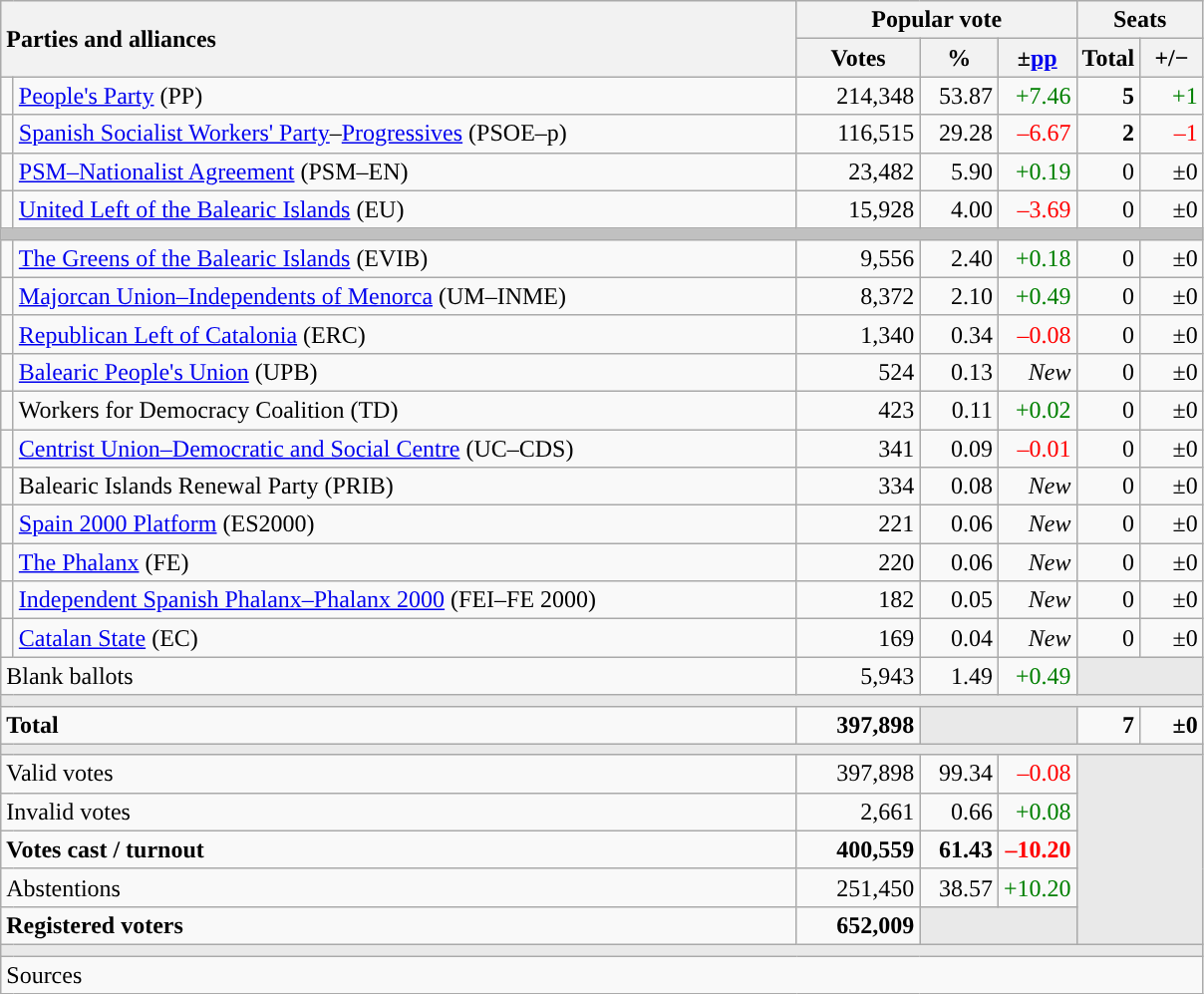<table class="wikitable" style="text-align:right;">
<tr>
<th style="text-align:left;" rowspan="2" colspan="2" width="525">Parties and alliances</th>
<th colspan="3">Popular vote</th>
<th colspan="2">Seats</th>
</tr>
<tr>
<th width="75">Votes</th>
<th width="45">%</th>
<th width="45">±<a href='#'>pp</a></th>
<th width="35">Total</th>
<th width="35">+/−</th>
</tr>
<tr>
<td width="1" style="color:inherit;background:"></td>
<td align="left"><a href='#'>People's Party</a> (PP)</td>
<td>214,348</td>
<td>53.87</td>
<td style="color:green;">+7.46</td>
<td><strong>5</strong></td>
<td style="color:green;">+1</td>
</tr>
<tr>
<td style="color:inherit;background:"></td>
<td align="left"><a href='#'>Spanish Socialist Workers' Party</a>–<a href='#'>Progressives</a> (PSOE–p)</td>
<td>116,515</td>
<td>29.28</td>
<td style="color:red;">–6.67</td>
<td><strong>2</strong></td>
<td style="color:red;">–1</td>
</tr>
<tr>
<td style="color:inherit;background:"></td>
<td align="left"><a href='#'>PSM–Nationalist Agreement</a> (PSM–EN)</td>
<td>23,482</td>
<td>5.90</td>
<td style="color:green;">+0.19</td>
<td>0</td>
<td>±0</td>
</tr>
<tr>
<td style="color:inherit;background:"></td>
<td align="left"><a href='#'>United Left of the Balearic Islands</a> (EU)</td>
<td>15,928</td>
<td>4.00</td>
<td style="color:red;">–3.69</td>
<td>0</td>
<td>±0</td>
</tr>
<tr>
<td colspan="7" bgcolor="#C0C0C0"></td>
</tr>
<tr>
<td style="color:inherit;background:"></td>
<td align="left"><a href='#'>The Greens of the Balearic Islands</a> (EVIB)</td>
<td>9,556</td>
<td>2.40</td>
<td style="color:green;">+0.18</td>
<td>0</td>
<td>±0</td>
</tr>
<tr>
<td style="color:inherit;background:"></td>
<td align="left"><a href='#'>Majorcan Union–Independents of Menorca</a> (UM–INME)</td>
<td>8,372</td>
<td>2.10</td>
<td style="color:green;">+0.49</td>
<td>0</td>
<td>±0</td>
</tr>
<tr>
<td style="color:inherit;background:"></td>
<td align="left"><a href='#'>Republican Left of Catalonia</a> (ERC)</td>
<td>1,340</td>
<td>0.34</td>
<td style="color:red;">–0.08</td>
<td>0</td>
<td>±0</td>
</tr>
<tr>
<td style="color:inherit;background:"></td>
<td align="left"><a href='#'>Balearic People's Union</a> (UPB)</td>
<td>524</td>
<td>0.13</td>
<td><em>New</em></td>
<td>0</td>
<td>±0</td>
</tr>
<tr>
<td style="color:inherit;background:"></td>
<td align="left">Workers for Democracy Coalition (TD)</td>
<td>423</td>
<td>0.11</td>
<td style="color:green;">+0.02</td>
<td>0</td>
<td>±0</td>
</tr>
<tr>
<td style="color:inherit;background:"></td>
<td align="left"><a href='#'>Centrist Union–Democratic and Social Centre</a> (UC–CDS)</td>
<td>341</td>
<td>0.09</td>
<td style="color:red;">–0.01</td>
<td>0</td>
<td>±0</td>
</tr>
<tr>
<td style="color:inherit;background:"></td>
<td align="left">Balearic Islands Renewal Party (PRIB)</td>
<td>334</td>
<td>0.08</td>
<td><em>New</em></td>
<td>0</td>
<td>±0</td>
</tr>
<tr>
<td style="color:inherit;background:"></td>
<td align="left"><a href='#'>Spain 2000 Platform</a> (ES2000)</td>
<td>221</td>
<td>0.06</td>
<td><em>New</em></td>
<td>0</td>
<td>±0</td>
</tr>
<tr>
<td style="color:inherit;background:"></td>
<td align="left"><a href='#'>The Phalanx</a> (FE)</td>
<td>220</td>
<td>0.06</td>
<td><em>New</em></td>
<td>0</td>
<td>±0</td>
</tr>
<tr>
<td style="color:inherit;background:"></td>
<td align="left"><a href='#'>Independent Spanish Phalanx–Phalanx 2000</a> (FEI–FE 2000)</td>
<td>182</td>
<td>0.05</td>
<td><em>New</em></td>
<td>0</td>
<td>±0</td>
</tr>
<tr>
<td style="color:inherit;background:"></td>
<td align="left"><a href='#'>Catalan State</a> (EC)</td>
<td>169</td>
<td>0.04</td>
<td><em>New</em></td>
<td>0</td>
<td>±0</td>
</tr>
<tr>
<td align="left" colspan="2">Blank ballots</td>
<td>5,943</td>
<td>1.49</td>
<td style="color:green;">+0.49</td>
<td bgcolor="#E9E9E9" colspan="2"></td>
</tr>
<tr>
<td colspan="7" bgcolor="#E9E9E9"></td>
</tr>
<tr style="font-weight:bold;">
<td align="left" colspan="2">Total</td>
<td>397,898</td>
<td bgcolor="#E9E9E9" colspan="2"></td>
<td>7</td>
<td>±0</td>
</tr>
<tr>
<td colspan="7" bgcolor="#E9E9E9"></td>
</tr>
<tr>
<td align="left" colspan="2">Valid votes</td>
<td>397,898</td>
<td>99.34</td>
<td style="color:red;">–0.08</td>
<td bgcolor="#E9E9E9" colspan="2" rowspan="5"></td>
</tr>
<tr>
<td align="left" colspan="2">Invalid votes</td>
<td>2,661</td>
<td>0.66</td>
<td style="color:green;">+0.08</td>
</tr>
<tr style="font-weight:bold;">
<td align="left" colspan="2">Votes cast / turnout</td>
<td>400,559</td>
<td>61.43</td>
<td style="color:red;">–10.20</td>
</tr>
<tr>
<td align="left" colspan="2">Abstentions</td>
<td>251,450</td>
<td>38.57</td>
<td style="color:green;">+10.20</td>
</tr>
<tr style="font-weight:bold;">
<td align="left" colspan="2">Registered voters</td>
<td>652,009</td>
<td bgcolor="#E9E9E9" colspan="2"></td>
</tr>
<tr>
<td colspan="7" bgcolor="#E9E9E9"></td>
</tr>
<tr>
<td align="left" colspan="7">Sources</td>
</tr>
</table>
